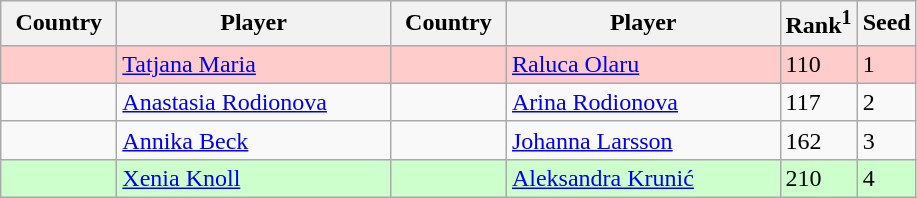<table class="sortable wikitable">
<tr>
<th width="70">Country</th>
<th width="175">Player</th>
<th width="70">Country</th>
<th width="175">Player</th>
<th>Rank<sup>1</sup></th>
<th>Seed</th>
</tr>
<tr bgcolor=#fcc>
<td></td>
<td><a href='#'>Tatjana Maria</a></td>
<td></td>
<td><a href='#'>Raluca Olaru</a></td>
<td>110</td>
<td>1</td>
</tr>
<tr>
<td></td>
<td><a href='#'>Anastasia Rodionova</a></td>
<td></td>
<td><a href='#'>Arina Rodionova</a></td>
<td>117</td>
<td>2</td>
</tr>
<tr>
<td></td>
<td><a href='#'>Annika Beck</a></td>
<td></td>
<td><a href='#'>Johanna Larsson</a></td>
<td>162</td>
<td>3</td>
</tr>
<tr style="background:#cfc;">
<td></td>
<td><a href='#'>Xenia Knoll</a></td>
<td></td>
<td><a href='#'>Aleksandra Krunić</a></td>
<td>210</td>
<td>4</td>
</tr>
</table>
